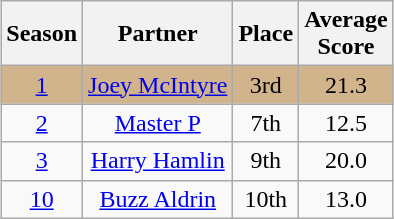<table class="wikitable sortable" style="margin:auto; text-align:center;">
<tr>
<th>Season</th>
<th>Partner</th>
<th>Place</th>
<th>Average<br> Score</th>
</tr>
<tr style="background:tan">
<td><a href='#'>1</a></td>
<td><a href='#'>Joey McIntyre</a></td>
<td>3rd</td>
<td>21.3</td>
</tr>
<tr>
<td><a href='#'>2</a></td>
<td><a href='#'>Master P</a></td>
<td>7th</td>
<td>12.5</td>
</tr>
<tr>
<td><a href='#'>3</a></td>
<td><a href='#'>Harry Hamlin</a></td>
<td>9th</td>
<td>20.0</td>
</tr>
<tr>
<td><a href='#'>10</a></td>
<td><a href='#'>Buzz Aldrin</a></td>
<td>10th</td>
<td>13.0</td>
</tr>
</table>
